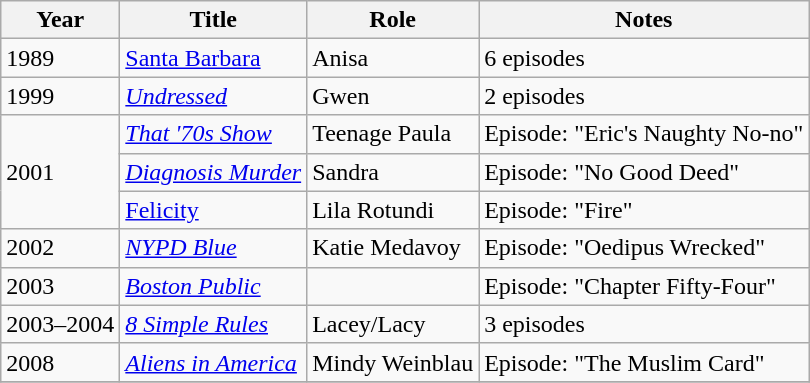<table class="wikitable sortable">
<tr>
<th>Year</th>
<th>Title</th>
<th>Role</th>
<th>Notes</th>
</tr>
<tr>
<td>1989</td>
<td><em><a href='#'></em>Santa Barbara<em></a></em></td>
<td>Anisa</td>
<td>6 episodes</td>
</tr>
<tr>
<td>1999</td>
<td><em><a href='#'>Undressed</a></em></td>
<td>Gwen</td>
<td>2 episodes</td>
</tr>
<tr>
<td rowspan=3>2001</td>
<td><em><a href='#'>That '70s Show</a></em></td>
<td>Teenage Paula</td>
<td>Episode: "Eric's Naughty No-no"</td>
</tr>
<tr>
<td><em><a href='#'>Diagnosis Murder</a></em></td>
<td>Sandra</td>
<td>Episode: "No Good Deed"</td>
</tr>
<tr>
<td><em><a href='#'></em>Felicity<em></a></em></td>
<td>Lila Rotundi</td>
<td>Episode: "Fire"</td>
</tr>
<tr>
<td>2002</td>
<td><em><a href='#'>NYPD Blue</a></em></td>
<td>Katie Medavoy</td>
<td>Episode: "Oedipus Wrecked"</td>
</tr>
<tr>
<td>2003</td>
<td><em><a href='#'>Boston Public</a></em></td>
<td></td>
<td>Episode: "Chapter Fifty-Four"</td>
</tr>
<tr>
<td>2003–2004</td>
<td><em><a href='#'>8 Simple Rules</a></em></td>
<td>Lacey/Lacy</td>
<td>3 episodes</td>
</tr>
<tr>
<td>2008</td>
<td><em><a href='#'>Aliens in America</a></em></td>
<td>Mindy Weinblau</td>
<td>Episode: "The Muslim Card"</td>
</tr>
<tr>
</tr>
</table>
